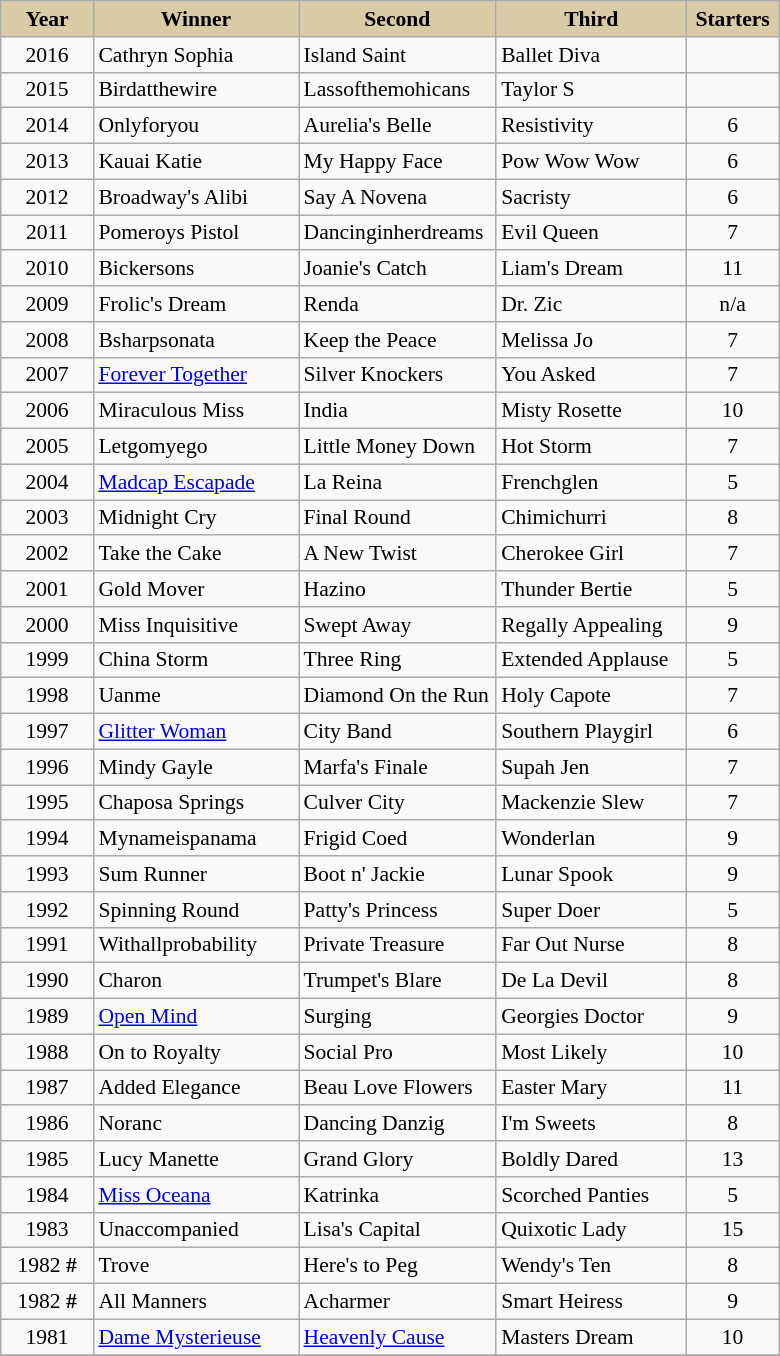<table class = "wikitable sortable" | border="1" cellpadding="0" style="border-collapse: collapse; font-size:90%">
<tr bgcolor="#DACAA5" align="center">
<td width="55px"><strong>Year</strong> <br></td>
<td width="130px"><strong>Winner</strong> <br></td>
<td width="125px"><strong>Second</strong> <br></td>
<td width="120px"><strong>Third</strong> <br></td>
<td width="55px"><strong>Starters</strong></td>
</tr>
<tr>
<td align=center>2016</td>
<td>Cathryn Sophia</td>
<td>Island Saint</td>
<td>Ballet Diva</td>
<td align=center></td>
</tr>
<tr>
<td align=center>2015</td>
<td>Birdatthewire</td>
<td>Lassofthemohicans</td>
<td>Taylor S</td>
<td align=center></td>
</tr>
<tr>
<td align=center>2014</td>
<td>Onlyforyou</td>
<td>Aurelia's Belle</td>
<td>Resistivity</td>
<td align=center>6</td>
</tr>
<tr>
<td align=center>2013</td>
<td>Kauai Katie</td>
<td>My Happy Face</td>
<td>Pow Wow Wow</td>
<td align=center>6</td>
</tr>
<tr>
<td align=center>2012</td>
<td>Broadway's Alibi</td>
<td>Say A Novena</td>
<td>Sacristy</td>
<td align=center>6</td>
</tr>
<tr>
<td align=center>2011</td>
<td>Pomeroys Pistol</td>
<td>Dancinginherdreams</td>
<td>Evil Queen</td>
<td align=center>7</td>
</tr>
<tr>
<td align=center>2010</td>
<td>Bickersons</td>
<td>Joanie's Catch</td>
<td>Liam's Dream</td>
<td align=center>11</td>
</tr>
<tr>
<td align=center>2009</td>
<td>Frolic's Dream</td>
<td>Renda</td>
<td>Dr. Zic</td>
<td align=center>n/a</td>
</tr>
<tr>
<td align=center>2008</td>
<td>Bsharpsonata</td>
<td>Keep the Peace</td>
<td>Melissa Jo</td>
<td align=center>7</td>
</tr>
<tr>
<td align=center>2007</td>
<td><a href='#'>Forever Together</a></td>
<td>Silver Knockers</td>
<td>You Asked</td>
<td align=center>7</td>
</tr>
<tr>
<td align=center>2006</td>
<td>Miraculous Miss</td>
<td>India</td>
<td>Misty Rosette</td>
<td align=center>10</td>
</tr>
<tr>
<td align=center>2005</td>
<td>Letgomyego</td>
<td>Little Money Down</td>
<td>Hot Storm</td>
<td align=center>7</td>
</tr>
<tr>
<td align=center>2004</td>
<td><a href='#'>Madcap Escapade</a></td>
<td>La Reina</td>
<td>Frenchglen</td>
<td align=center>5</td>
</tr>
<tr>
<td align=center>2003</td>
<td>Midnight Cry</td>
<td>Final Round</td>
<td>Chimichurri</td>
<td align=center>8</td>
</tr>
<tr>
<td align=center>2002</td>
<td>Take the Cake</td>
<td>A New Twist</td>
<td>Cherokee Girl</td>
<td align=center>7</td>
</tr>
<tr>
<td align=center>2001</td>
<td>Gold Mover</td>
<td>Hazino</td>
<td>Thunder Bertie</td>
<td align=center>5</td>
</tr>
<tr>
<td align=center>2000</td>
<td>Miss Inquisitive</td>
<td>Swept Away</td>
<td>Regally Appealing</td>
<td align=center>9</td>
</tr>
<tr>
<td align=center>1999</td>
<td>China Storm</td>
<td>Three Ring</td>
<td>Extended Applause</td>
<td align=center>5</td>
</tr>
<tr>
<td align=center>1998</td>
<td>Uanme</td>
<td>Diamond On the Run</td>
<td>Holy Capote</td>
<td align=center>7</td>
</tr>
<tr>
<td align=center>1997</td>
<td><a href='#'>Glitter Woman</a></td>
<td>City Band</td>
<td>Southern Playgirl</td>
<td align=center>6</td>
</tr>
<tr>
<td align=center>1996</td>
<td>Mindy Gayle</td>
<td>Marfa's Finale</td>
<td>Supah Jen</td>
<td align=center>7</td>
</tr>
<tr>
<td align=center>1995</td>
<td>Chaposa Springs</td>
<td>Culver City</td>
<td>Mackenzie Slew</td>
<td align=center>7</td>
</tr>
<tr>
<td align=center>1994</td>
<td>Mynameispanama</td>
<td>Frigid Coed</td>
<td>Wonderlan</td>
<td align=center>9</td>
</tr>
<tr>
<td align=center>1993</td>
<td>Sum Runner</td>
<td>Boot n' Jackie</td>
<td>Lunar Spook</td>
<td align=center>9</td>
</tr>
<tr>
<td align=center>1992</td>
<td>Spinning Round</td>
<td>Patty's Princess</td>
<td>Super Doer</td>
<td align=center>5</td>
</tr>
<tr>
<td align=center>1991</td>
<td>Withallprobability</td>
<td>Private Treasure</td>
<td>Far Out Nurse</td>
<td align=center>8</td>
</tr>
<tr>
<td align=center>1990</td>
<td>Charon</td>
<td>Trumpet's Blare</td>
<td>De La Devil</td>
<td align=center>8</td>
</tr>
<tr>
<td align=center>1989</td>
<td><a href='#'>Open Mind</a></td>
<td>Surging</td>
<td>Georgies Doctor</td>
<td align=center>9</td>
</tr>
<tr>
<td align=center>1988</td>
<td>On to Royalty</td>
<td>Social Pro</td>
<td>Most Likely</td>
<td align=center>10</td>
</tr>
<tr>
<td align=center>1987</td>
<td>Added Elegance</td>
<td>Beau Love Flowers</td>
<td>Easter Mary</td>
<td align=center>11</td>
</tr>
<tr>
<td align=center>1986</td>
<td>Noranc</td>
<td>Dancing Danzig</td>
<td>I'm Sweets</td>
<td align=center>8</td>
</tr>
<tr>
<td align=center>1985</td>
<td>Lucy Manette</td>
<td>Grand Glory</td>
<td>Boldly Dared</td>
<td align=center>13</td>
</tr>
<tr>
<td align=center>1984</td>
<td><a href='#'>Miss Oceana</a></td>
<td>Katrinka</td>
<td>Scorched Panties</td>
<td align=center>5</td>
</tr>
<tr>
<td align=center>1983</td>
<td>Unaccompanied</td>
<td>Lisa's Capital</td>
<td>Quixotic Lady</td>
<td align=center>15</td>
</tr>
<tr>
<td align=center>1982 <strong>#</strong></td>
<td>Trove</td>
<td>Here's to Peg</td>
<td>Wendy's Ten</td>
<td align=center>8</td>
</tr>
<tr>
<td align=center>1982  <strong>#</strong></td>
<td>All Manners</td>
<td>Acharmer</td>
<td>Smart Heiress</td>
<td align=center>9</td>
</tr>
<tr>
<td align=center>1981</td>
<td><a href='#'>Dame Mysterieuse</a></td>
<td><a href='#'>Heavenly Cause</a></td>
<td>Masters Dream</td>
<td align=center>10</td>
</tr>
<tr>
</tr>
</table>
